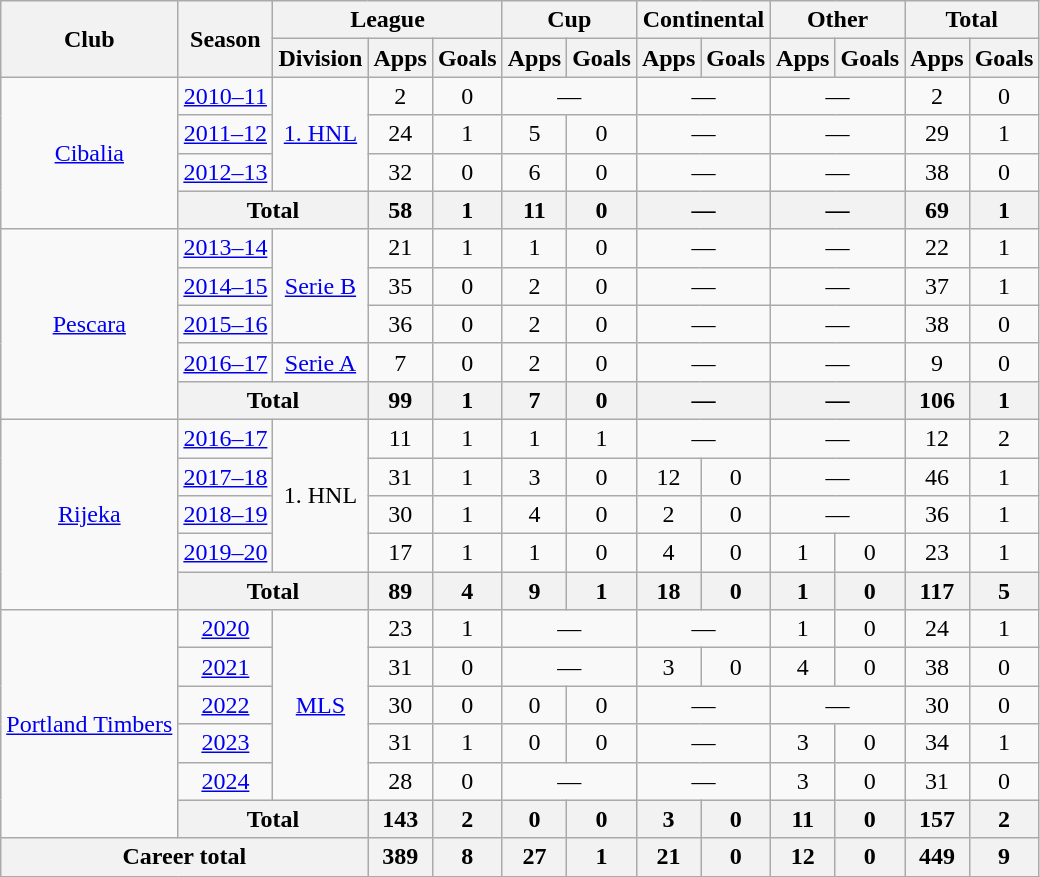<table class="wikitable" style="text-align:center">
<tr>
<th rowspan="2">Club</th>
<th rowspan="2">Season</th>
<th colspan="3">League</th>
<th colspan="2">Cup</th>
<th colspan="2">Continental</th>
<th colspan="2">Other</th>
<th colspan="2">Total</th>
</tr>
<tr>
<th>Division</th>
<th>Apps</th>
<th>Goals</th>
<th>Apps</th>
<th>Goals</th>
<th>Apps</th>
<th>Goals</th>
<th>Apps</th>
<th>Goals</th>
<th>Apps</th>
<th>Goals</th>
</tr>
<tr>
<td rowspan="4" valign="center"><a href='#'>Cibalia</a></td>
<td><a href='#'>2010–11</a></td>
<td rowspan="3"><a href='#'>1. HNL</a></td>
<td>2</td>
<td>0</td>
<td colspan="2">—</td>
<td colspan="2">—</td>
<td colspan="2">—</td>
<td>2</td>
<td>0</td>
</tr>
<tr>
<td><a href='#'>2011–12</a></td>
<td>24</td>
<td>1</td>
<td>5</td>
<td>0</td>
<td colspan="2">—</td>
<td colspan="2">—</td>
<td>29</td>
<td>1</td>
</tr>
<tr>
<td><a href='#'>2012–13</a></td>
<td>32</td>
<td>0</td>
<td>6</td>
<td>0</td>
<td colspan="2">—</td>
<td colspan="2">—</td>
<td>38</td>
<td>0</td>
</tr>
<tr>
<th colspan=2>Total</th>
<th>58</th>
<th>1</th>
<th>11</th>
<th>0</th>
<th colspan="2">—</th>
<th colspan="2">—</th>
<th>69</th>
<th>1</th>
</tr>
<tr>
<td rowspan="5" valign="center"><a href='#'>Pescara</a></td>
<td><a href='#'>2013–14</a></td>
<td rowspan="3"><a href='#'>Serie B</a></td>
<td>21</td>
<td>1</td>
<td>1</td>
<td>0</td>
<td colspan="2">—</td>
<td colspan="2">—</td>
<td>22</td>
<td>1</td>
</tr>
<tr>
<td><a href='#'>2014–15</a></td>
<td>35</td>
<td>0</td>
<td>2</td>
<td>0</td>
<td colspan="2">—</td>
<td colspan="2">—</td>
<td>37</td>
<td>1</td>
</tr>
<tr>
<td><a href='#'>2015–16</a></td>
<td>36</td>
<td>0</td>
<td>2</td>
<td>0</td>
<td colspan="2">—</td>
<td colspan="2">—</td>
<td>38</td>
<td>0</td>
</tr>
<tr>
<td><a href='#'>2016–17</a></td>
<td rowspan="1"><a href='#'>Serie A</a></td>
<td>7</td>
<td>0</td>
<td>2</td>
<td>0</td>
<td colspan="2">—</td>
<td colspan="2">—</td>
<td>9</td>
<td>0</td>
</tr>
<tr>
<th colspan=2>Total</th>
<th>99</th>
<th>1</th>
<th>7</th>
<th>0</th>
<th colspan="2">—</th>
<th colspan="2">—</th>
<th>106</th>
<th>1</th>
</tr>
<tr>
<td rowspan="5" valign="center"><a href='#'>Rijeka</a></td>
<td><a href='#'>2016–17</a></td>
<td rowspan="4" valign="center">1. HNL</td>
<td>11</td>
<td>1</td>
<td>1</td>
<td>1</td>
<td colspan="2">—</td>
<td colspan="2">—</td>
<td>12</td>
<td>2</td>
</tr>
<tr>
<td><a href='#'>2017–18</a></td>
<td>31</td>
<td>1</td>
<td>3</td>
<td>0</td>
<td>12</td>
<td>0</td>
<td colspan="2">—</td>
<td>46</td>
<td>1</td>
</tr>
<tr>
<td><a href='#'>2018–19</a></td>
<td>30</td>
<td>1</td>
<td>4</td>
<td>0</td>
<td>2</td>
<td>0</td>
<td colspan="2">—</td>
<td>36</td>
<td>1</td>
</tr>
<tr>
<td><a href='#'>2019–20</a></td>
<td>17</td>
<td>1</td>
<td>1</td>
<td>0</td>
<td>4</td>
<td>0</td>
<td>1</td>
<td>0</td>
<td>23</td>
<td>1</td>
</tr>
<tr>
<th colspan=2>Total</th>
<th>89</th>
<th>4</th>
<th>9</th>
<th>1</th>
<th>18</th>
<th>0</th>
<th>1</th>
<th>0</th>
<th>117</th>
<th>5</th>
</tr>
<tr>
<td rowspan="6" valign="center"><a href='#'>Portland Timbers</a></td>
<td><a href='#'>2020</a></td>
<td rowspan="5"><a href='#'>MLS</a></td>
<td>23</td>
<td>1</td>
<td colspan="2">—</td>
<td colspan="2">—</td>
<td>1</td>
<td>0</td>
<td>24</td>
<td>1</td>
</tr>
<tr>
<td><a href='#'>2021</a></td>
<td>31</td>
<td>0</td>
<td colspan="2">—</td>
<td>3</td>
<td>0</td>
<td>4</td>
<td>0</td>
<td>38</td>
<td>0</td>
</tr>
<tr>
<td><a href='#'>2022</a></td>
<td>30</td>
<td>0</td>
<td>0</td>
<td>0</td>
<td colspan="2">—</td>
<td colspan="2">—</td>
<td>30</td>
<td>0</td>
</tr>
<tr>
<td><a href='#'>2023</a></td>
<td>31</td>
<td>1</td>
<td>0</td>
<td>0</td>
<td colspan="2">—</td>
<td>3</td>
<td>0</td>
<td>34</td>
<td>1</td>
</tr>
<tr>
<td><a href='#'>2024</a></td>
<td>28</td>
<td>0</td>
<td colspan="2">—</td>
<td colspan="2">—</td>
<td>3</td>
<td>0</td>
<td>31</td>
<td>0</td>
</tr>
<tr>
<th colspan=2>Total</th>
<th>143</th>
<th>2</th>
<th>0</th>
<th>0</th>
<th>3</th>
<th>0</th>
<th>11</th>
<th>0</th>
<th>157</th>
<th>2</th>
</tr>
<tr>
<th colspan=3>Career total</th>
<th>389</th>
<th>8</th>
<th>27</th>
<th>1</th>
<th>21</th>
<th>0</th>
<th>12</th>
<th>0</th>
<th>449</th>
<th>9</th>
</tr>
</table>
